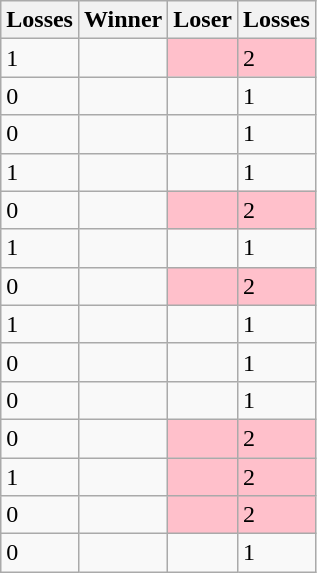<table class=wikitable>
<tr>
<th>Losses</th>
<th>Winner</th>
<th>Loser</th>
<th>Losses</th>
</tr>
<tr>
<td>1</td>
<td></td>
<td bgcolor=pink></td>
<td bgcolor=pink>2</td>
</tr>
<tr>
<td>0</td>
<td></td>
<td></td>
<td>1</td>
</tr>
<tr>
<td>0</td>
<td></td>
<td></td>
<td>1</td>
</tr>
<tr>
<td>1</td>
<td></td>
<td></td>
<td>1</td>
</tr>
<tr>
<td>0</td>
<td></td>
<td bgcolor=pink></td>
<td bgcolor=pink>2</td>
</tr>
<tr>
<td>1</td>
<td></td>
<td></td>
<td>1</td>
</tr>
<tr>
<td>0</td>
<td></td>
<td bgcolor=pink></td>
<td bgcolor=pink>2</td>
</tr>
<tr>
<td>1</td>
<td></td>
<td></td>
<td>1</td>
</tr>
<tr>
<td>0</td>
<td></td>
<td></td>
<td>1</td>
</tr>
<tr>
<td>0</td>
<td></td>
<td></td>
<td>1</td>
</tr>
<tr>
<td>0</td>
<td></td>
<td bgcolor=pink></td>
<td bgcolor=pink>2</td>
</tr>
<tr>
<td>1</td>
<td></td>
<td bgcolor=pink></td>
<td bgcolor=pink>2</td>
</tr>
<tr>
<td>0</td>
<td></td>
<td bgcolor=pink></td>
<td bgcolor=pink>2</td>
</tr>
<tr>
<td>0</td>
<td></td>
<td></td>
<td>1</td>
</tr>
</table>
